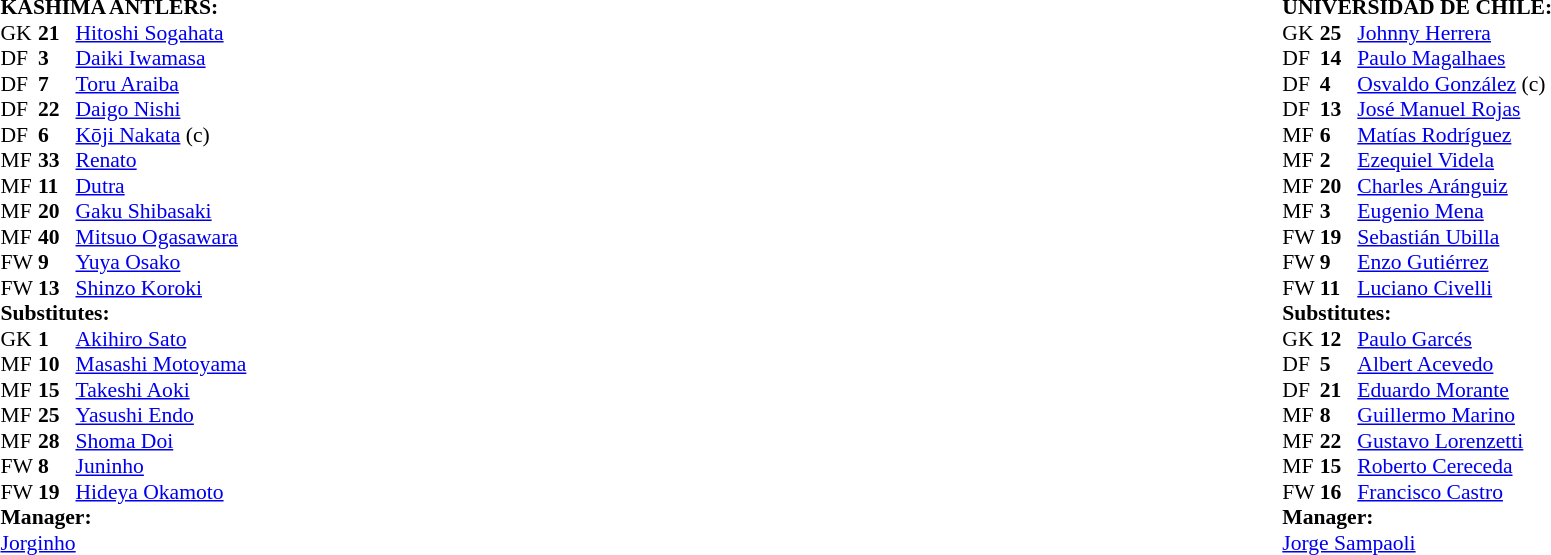<table width="100%">
<tr>
<td valign="top" width="50%"><br><table style="font-size: 90%" cellspacing="0" cellpadding="0">
<tr>
<td colspan="4"><strong>KASHIMA ANTLERS:</strong></td>
</tr>
<tr>
<th width=25></th>
<th width=25></th>
</tr>
<tr>
<td>GK</td>
<td><strong>21</strong></td>
<td> <a href='#'>Hitoshi Sogahata</a></td>
</tr>
<tr>
<td>DF</td>
<td><strong>3</strong></td>
<td> <a href='#'>Daiki Iwamasa</a></td>
</tr>
<tr>
<td>DF</td>
<td><strong>7</strong></td>
<td> <a href='#'>Toru Araiba</a></td>
</tr>
<tr>
<td>DF</td>
<td><strong>22</strong></td>
<td> <a href='#'>Daigo Nishi</a></td>
</tr>
<tr>
<td>DF</td>
<td><strong>6</strong></td>
<td> <a href='#'>Kōji Nakata</a> (c)</td>
</tr>
<tr>
<td>MF</td>
<td><strong>33</strong></td>
<td> <a href='#'>Renato</a></td>
<td></td>
<td></td>
</tr>
<tr>
<td>MF</td>
<td><strong>11</strong></td>
<td> <a href='#'>Dutra</a></td>
<td></td>
<td></td>
</tr>
<tr>
<td>MF</td>
<td><strong>20</strong></td>
<td> <a href='#'>Gaku Shibasaki</a></td>
<td></td>
<td></td>
</tr>
<tr>
<td>MF</td>
<td><strong>40</strong></td>
<td> <a href='#'>Mitsuo Ogasawara</a></td>
</tr>
<tr>
<td>FW</td>
<td><strong>9</strong></td>
<td> <a href='#'>Yuya Osako</a></td>
<td></td>
<td></td>
</tr>
<tr>
<td>FW</td>
<td><strong>13</strong></td>
<td> <a href='#'>Shinzo Koroki</a></td>
</tr>
<tr>
<td colspan=3><strong>Substitutes:</strong></td>
</tr>
<tr>
<td>GK</td>
<td><strong>1</strong></td>
<td> <a href='#'>Akihiro Sato</a></td>
</tr>
<tr>
<td>MF</td>
<td><strong>10</strong></td>
<td> <a href='#'>Masashi Motoyama</a></td>
<td></td>
<td></td>
</tr>
<tr>
<td>MF</td>
<td><strong>15</strong></td>
<td> <a href='#'>Takeshi Aoki</a></td>
<td></td>
<td></td>
</tr>
<tr>
<td>MF</td>
<td><strong>25</strong></td>
<td> <a href='#'>Yasushi Endo</a></td>
<td></td>
<td></td>
</tr>
<tr>
<td>MF</td>
<td><strong>28</strong></td>
<td> <a href='#'>Shoma Doi</a></td>
</tr>
<tr>
<td>FW</td>
<td><strong>8</strong></td>
<td> <a href='#'>Juninho</a></td>
<td></td>
<td></td>
</tr>
<tr>
<td>FW</td>
<td><strong>19</strong></td>
<td> <a href='#'>Hideya Okamoto</a></td>
</tr>
<tr>
<td colspan=3><strong>Manager:</strong></td>
</tr>
<tr>
<td colspan=4> <a href='#'>Jorginho</a></td>
</tr>
</table>
</td>
<td><br><table style="font-size: 90%" cellspacing="0" cellpadding="0" align=center>
<tr>
<td colspan="4"><strong>UNIVERSIDAD DE CHILE:</strong></td>
</tr>
<tr>
<th width=25></th>
<th width=25></th>
</tr>
<tr>
<td>GK</td>
<td><strong>25</strong></td>
<td> <a href='#'>Johnny Herrera</a></td>
</tr>
<tr>
<td>DF</td>
<td><strong>14</strong></td>
<td> <a href='#'>Paulo Magalhaes</a></td>
</tr>
<tr>
<td>DF</td>
<td><strong>4</strong></td>
<td> <a href='#'>Osvaldo González</a> (c)</td>
</tr>
<tr>
<td>DF</td>
<td><strong>13</strong></td>
<td> <a href='#'>José Manuel Rojas</a></td>
</tr>
<tr>
<td>MF</td>
<td><strong>6</strong></td>
<td> <a href='#'>Matías Rodríguez</a></td>
</tr>
<tr>
<td>MF</td>
<td><strong>2</strong></td>
<td> <a href='#'>Ezequiel Videla</a></td>
<td></td>
<td></td>
</tr>
<tr>
<td>MF</td>
<td><strong>20</strong></td>
<td> <a href='#'>Charles Aránguiz</a></td>
</tr>
<tr>
<td>MF</td>
<td><strong>3</strong></td>
<td> <a href='#'>Eugenio Mena</a></td>
</tr>
<tr>
<td>FW</td>
<td><strong>19</strong></td>
<td> <a href='#'>Sebastián Ubilla</a></td>
<td></td>
<td></td>
</tr>
<tr>
<td>FW</td>
<td><strong>9</strong></td>
<td> <a href='#'>Enzo Gutiérrez</a></td>
<td></td>
<td></td>
</tr>
<tr>
<td>FW</td>
<td><strong>11</strong></td>
<td> <a href='#'>Luciano Civelli</a></td>
<td></td>
<td></td>
</tr>
<tr>
<td colspan=3><strong>Substitutes:</strong></td>
</tr>
<tr>
<td>GK</td>
<td><strong>12</strong></td>
<td> <a href='#'>Paulo Garcés</a></td>
</tr>
<tr>
<td>DF</td>
<td><strong>5</strong></td>
<td> <a href='#'>Albert Acevedo</a></td>
</tr>
<tr>
<td>DF</td>
<td><strong>21</strong></td>
<td> <a href='#'>Eduardo Morante</a></td>
</tr>
<tr>
<td>MF</td>
<td><strong>8</strong></td>
<td> <a href='#'>Guillermo Marino</a></td>
<td></td>
<td></td>
</tr>
<tr>
<td>MF</td>
<td><strong>22</strong></td>
<td> <a href='#'>Gustavo Lorenzetti</a></td>
<td></td>
<td></td>
</tr>
<tr>
<td>MF</td>
<td><strong>15</strong></td>
<td> <a href='#'>Roberto Cereceda</a></td>
<td></td>
<td></td>
</tr>
<tr>
<td>FW</td>
<td><strong>16</strong></td>
<td> <a href='#'>Francisco Castro</a></td>
<td></td>
<td></td>
</tr>
<tr>
<td colspan=3><strong>Manager:</strong></td>
</tr>
<tr>
<td colspan=4> <a href='#'>Jorge Sampaoli</a></td>
</tr>
</table>
</td>
</tr>
</table>
